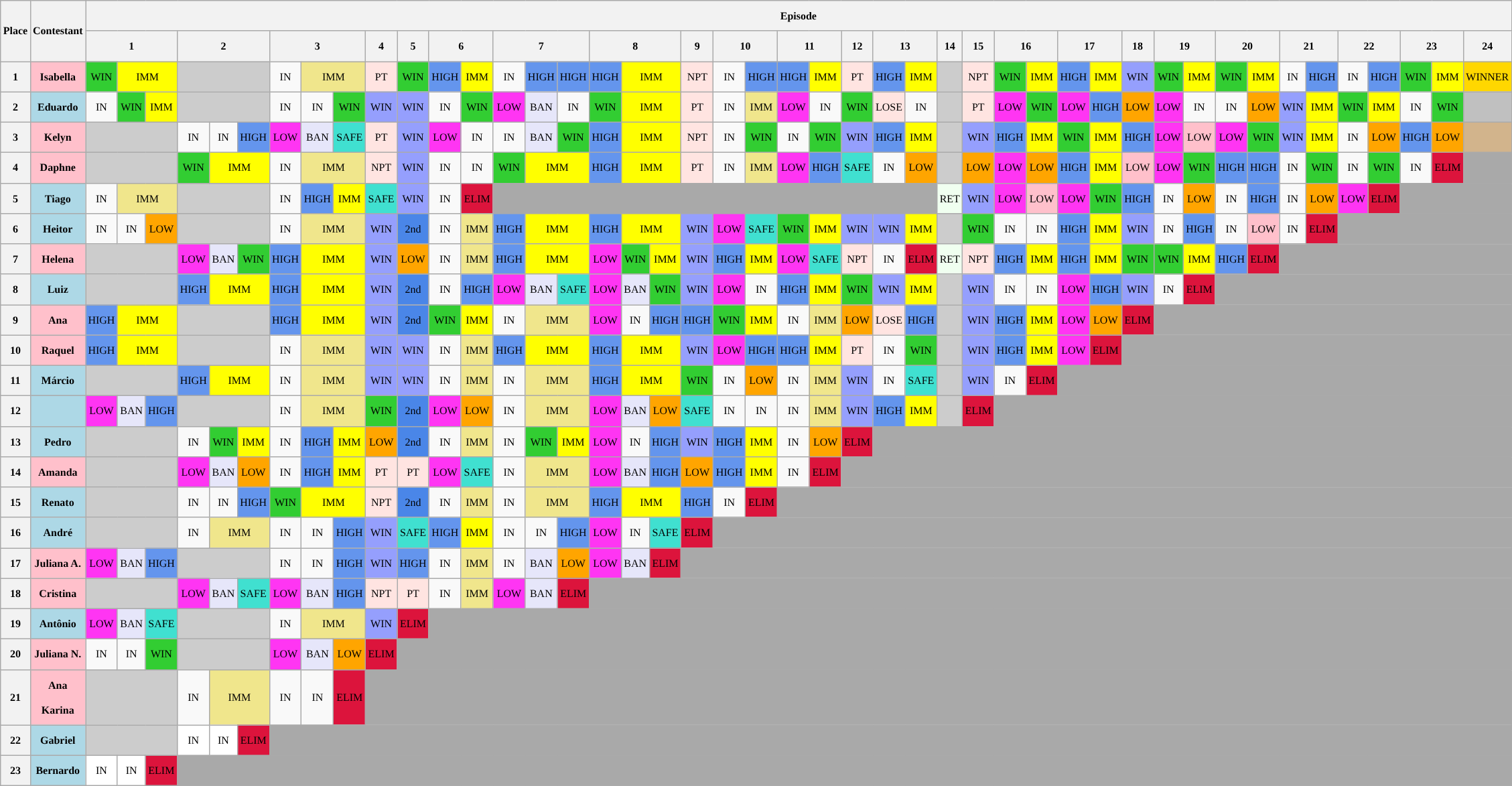<table class="wikitable" style="text-align: center; font-size: 8pt; line-height:25px;">
<tr>
<th rowspan=2>Place</th>
<th rowspan=2>Contestant</th>
<th colspan="45">Episode</th>
</tr>
<tr>
<th colspan=3>1</th>
<th colspan=3>2</th>
<th colspan=3>3</th>
<th>4</th>
<th>5</th>
<th colspan=2>6</th>
<th colspan=3>7</th>
<th colspan=3>8</th>
<th>9</th>
<th colspan=2>10</th>
<th colspan=2>11</th>
<th>12</th>
<th colspan=2>13</th>
<th>14</th>
<th>15</th>
<th colspan=2>16</th>
<th colspan=2>17</th>
<th>18</th>
<th colspan=2>19</th>
<th colspan=2>20</th>
<th colspan=2>21</th>
<th colspan=2>22</th>
<th colspan=2>23</th>
<th>24</th>
</tr>
<tr>
<th>1</th>
<td bgcolor="FFC0CB"><strong>Isabella</strong></td>
<td bgcolor="32CD32">WIN</td>
<td colspan="2" bgcolor="FFFF00">IMM</td>
<td colspan="3" bgcolor="CCCCCC"></td>
<td>IN</td>
<td colspan="2" bgcolor="F0E68C">IMM</td>
<td bgcolor="FFE4E1">PT</td>
<td bgcolor="32CD32">WIN</td>
<td bgcolor="6495ED">HIGH</td>
<td bgcolor="FFFF00">IMM</td>
<td>IN</td>
<td bgcolor="6495ED">HIGH</td>
<td bgcolor="6495ED">HIGH</td>
<td bgcolor="6495ED">HIGH</td>
<td colspan="2" bgcolor="FFFF00">IMM</td>
<td bgcolor="FFE4E1">NPT</td>
<td>IN</td>
<td bgcolor="6495ED">HIGH</td>
<td bgcolor="6495ED">HIGH</td>
<td bgcolor="FFFF00">IMM</td>
<td bgcolor="FFE4E1">PT</td>
<td bgcolor="6495ED">HIGH</td>
<td bgcolor="FFFF00">IMM</td>
<td bgcolor="CCCCCC"></td>
<td bgcolor="FFE4E1">NPT</td>
<td bgcolor="32CD32">WIN</td>
<td bgcolor="FFFF00">IMM</td>
<td bgcolor="6495ED">HIGH</td>
<td bgcolor="FFFF00">IMM</td>
<td bgcolor="959FFD">WIN</td>
<td bgcolor="32CD32">WIN</td>
<td bgcolor="FFFF00">IMM</td>
<td bgcolor="32CD32">WIN</td>
<td bgcolor="FFFF00">IMM</td>
<td>IN</td>
<td bgcolor="6495ED">HIGH</td>
<td>IN</td>
<td bgcolor="6495ED">HIGH</td>
<td bgcolor="32CD32">WIN</td>
<td bgcolor="FFFF00">IMM</td>
<td width=50 bgcolor=FFD700>WINNER</td>
</tr>
<tr>
<th>2</th>
<td bgcolor="ADD8E6"><strong>Eduardo</strong></td>
<td>IN</td>
<td bgcolor="32CD32">WIN</td>
<td bgcolor="FFFF00">IMM</td>
<td colspan="3" bgcolor="CCCCCC"></td>
<td>IN</td>
<td>IN</td>
<td bgcolor="32CD32">WIN</td>
<td bgcolor="959FFD">WIN</td>
<td bgcolor="959FFD">WIN</td>
<td>IN</td>
<td bgcolor="32CD32">WIN</td>
<td bgcolor=FF35F3>LOW</td>
<td bgcolor=E6E6FA>BAN</td>
<td>IN</td>
<td bgcolor="32CD32">WIN</td>
<td bgcolor=FFFF00 colspan="2">IMM</td>
<td bgcolor="FFE4E1">PT</td>
<td>IN</td>
<td bgcolor="F0E68C">IMM</td>
<td bgcolor=FF35F3>LOW</td>
<td>IN</td>
<td bgcolor="32CD32">WIN</td>
<td bgcolor="FFE4E1">LOSE</td>
<td>IN</td>
<td bgcolor="CCCCCC"></td>
<td bgcolor="FFE4E1">PT</td>
<td bgcolor="FF35F3">LOW</td>
<td bgcolor="32CD32">WIN</td>
<td bgcolor="FF35F3">LOW</td>
<td bgcolor="6495ED">HIGH</td>
<td bgcolor="FFA500">LOW</td>
<td bgcolor="FF35F3">LOW</td>
<td>IN</td>
<td>IN</td>
<td bgcolor="FFA500">LOW</td>
<td bgcolor="959FFD">WIN</td>
<td bgcolor="FFFF00">IMM</td>
<td bgcolor="32CD32">WIN</td>
<td bgcolor="FFFF00">IMM</td>
<td>IN</td>
<td bgcolor="32CD32">WIN</td>
<td bgcolor=C0C0C0></td>
</tr>
<tr>
<th>3</th>
<td bgcolor="FFC0CB"><strong>Kelyn</strong></td>
<td colspan="3" bgcolor="CCCCCC"></td>
<td>IN</td>
<td>IN</td>
<td bgcolor="6495ED">HIGH</td>
<td bgcolor="FF35F3">LOW</td>
<td bgcolor="E6E6FA">BAN</td>
<td bgcolor="40E0D0">SAFE</td>
<td bgcolor="FFE4E1">PT</td>
<td bgcolor="959FFD">WIN</td>
<td bgcolor="FF35F3">LOW</td>
<td>IN</td>
<td>IN</td>
<td bgcolor="E6E6FA">BAN</td>
<td bgcolor="32CD32">WIN</td>
<td bgcolor="6495ED">HIGH</td>
<td colspan="2" bgcolor="FFFF00">IMM</td>
<td bgcolor="FFE4E1">NPT</td>
<td>IN</td>
<td bgcolor="32CD32">WIN</td>
<td>IN</td>
<td bgcolor="32CD32">WIN</td>
<td bgcolor="959FFD">WIN</td>
<td bgcolor="6495ED">HIGH</td>
<td bgcolor="FFFF00">IMM</td>
<td bgcolor="CCCCCC"></td>
<td bgcolor="959FFD">WIN</td>
<td bgcolor="6495ED">HIGH</td>
<td bgcolor="FFFF00">IMM</td>
<td bgcolor="32CD32">WIN</td>
<td bgcolor="FFFF00">IMM</td>
<td bgcolor="6495ED">HIGH</td>
<td bgcolor="FF35F3">LOW</td>
<td bgcolor="FFC0CB">LOW</td>
<td bgcolor="FF35F3">LOW</td>
<td bgcolor="32CD32">WIN</td>
<td bgcolor="959FFD">WIN</td>
<td bgcolor="FFFF00">IMM</td>
<td>IN</td>
<td bgcolor="FFA500">LOW</td>
<td bgcolor="6495ED">HIGH</td>
<td bgcolor="FFA500">LOW</td>
<td bgcolor="tan"></td>
</tr>
<tr>
<th>4</th>
<td bgcolor="FFC0CB"><strong>Daphne</strong></td>
<td colspan="3" bgcolor="CCCCCC"></td>
<td bgcolor="32CD32">WIN</td>
<td colspan="2" bgcolor="FFFF00">IMM</td>
<td>IN</td>
<td colspan="2" bgcolor="F0E68C">IMM</td>
<td bgcolor="FFE4E1">NPT</td>
<td bgcolor="959FFD">WIN</td>
<td>IN</td>
<td>IN</td>
<td bgcolor="32CD32">WIN</td>
<td bgcolor=FFFF00 colspan="2">IMM</td>
<td bgcolor="6495ED">HIGH</td>
<td colspan="2" bgcolor="FFFF00">IMM</td>
<td bgcolor=FFE4E1>PT</td>
<td>IN</td>
<td bgcolor="F0E68C">IMM</td>
<td bgcolor=FF35F3>LOW</td>
<td bgcolor=6495ED>HIGH</td>
<td bgcolor=40E0D0>SAFE</td>
<td>IN</td>
<td bgcolor="FFA500">LOW</td>
<td bgcolor="CCCCCC"></td>
<td bgcolor="FFA500">LOW</td>
<td bgcolor="FF35F3">LOW</td>
<td bgcolor="FFA500">LOW</td>
<td bgcolor=6495ED>HIGH</td>
<td bgcolor=FFFF00>IMM</td>
<td bgcolor="FFC0CB">LOW</td>
<td bgcolor="FF35F3">LOW</td>
<td bgcolor="32CD32">WIN</td>
<td bgcolor=6495ED>HIGH</td>
<td bgcolor=6495ED>HIGH</td>
<td>IN</td>
<td bgcolor="32CD32">WIN</td>
<td>IN</td>
<td bgcolor="32CD32">WIN</td>
<td>IN</td>
<td bgcolor=DC143C>ELIM</td>
<td colspan="1" bgcolor="A9A9A9"></td>
</tr>
<tr>
<th>5</th>
<td bgcolor="ADD8E6"><strong>Tiago</strong></td>
<td>IN</td>
<td colspan="2" bgcolor="F0E68C">IMM</td>
<td colspan="3" bgcolor="CCCCCC"></td>
<td>IN</td>
<td bgcolor="6495ED">HIGH</td>
<td bgcolor="FFFF00">IMM</td>
<td bgcolor="40E0D0">SAFE</td>
<td bgcolor="959FFD">WIN</td>
<td>IN</td>
<td bgcolor="DC143C" width="25">ELIM</td>
<td colspan="14" bgcolor="A9A9A9"></td>
<td bgcolor="F0FFF0">RET</td>
<td bgcolor="959FFD">WIN</td>
<td bgcolor="FF35F3">LOW</td>
<td bgcolor="FFC0CB">LOW</td>
<td bgcolor="FF35F3">LOW</td>
<td bgcolor="32CD32">WIN</td>
<td bgcolor="6495ED">HIGH</td>
<td>IN</td>
<td bgcolor="FFA500">LOW</td>
<td>IN</td>
<td bgcolor=6495ED>HIGH</td>
<td>IN</td>
<td bgcolor="FFA500">LOW</td>
<td bgcolor="FF35F3">LOW</td>
<td bgcolor=DC143C>ELIM</td>
<td colspan="3" bgcolor="A9A9A9"></td>
</tr>
<tr>
<th>6</th>
<td bgcolor="ADD8E6"><strong>Heitor</strong></td>
<td>IN</td>
<td>IN</td>
<td bgcolor="FFA500">LOW</td>
<td colspan="3" bgcolor="CCCCCC"></td>
<td>IN</td>
<td colspan="2" bgcolor="F0E68C">IMM</td>
<td bgcolor="959FFD">WIN</td>
<td bgcolor="4a86e8">2nd</td>
<td>IN</td>
<td bgcolor="F0E68C">IMM</td>
<td bgcolor="6495ED">HIGH</td>
<td bgcolor=FFFF00 colspan="2">IMM</td>
<td bgcolor="6495ED">HIGH</td>
<td colspan="2" bgcolor="FFFF00">IMM</td>
<td bgcolor="959FFD">WIN</td>
<td bgcolor=FF35F3>LOW</td>
<td bgcolor=40E0D0>SAFE</td>
<td bgcolor=32CD32>WIN</td>
<td bgcolor=FFFF00>IMM</td>
<td bgcolor="959FFD">WIN</td>
<td bgcolor="959FFD">WIN</td>
<td bgcolor=FFFF00>IMM</td>
<td bgcolor="CCCCCC"></td>
<td bgcolor="32CD32">WIN</td>
<td>IN</td>
<td>IN</td>
<td bgcolor=6495ED>HIGH</td>
<td bgcolor=FFFF00>IMM</td>
<td bgcolor=959FFD>WIN</td>
<td>IN</td>
<td bgcolor=6495ED>HIGH</td>
<td>IN</td>
<td bgcolor="FFC0CB">LOW</td>
<td>IN</td>
<td bgcolor=DC143C>ELIM</td>
<td colspan="5" bgcolor="A9A9A9"></td>
</tr>
<tr>
<th>7</th>
<td bgcolor="FFC0CB"><strong>Helena</strong></td>
<td colspan="3" bgcolor="CCCCCC"></td>
<td bgcolor="FF35F3">LOW</td>
<td bgcolor="E6E6FA">BAN</td>
<td bgcolor="32CD32">WIN</td>
<td bgcolor="6495ED">HIGH</td>
<td colspan="2" bgcolor="FFFF00">IMM</td>
<td bgcolor="959FFD">WIN</td>
<td bgcolor="FFA500">LOW</td>
<td>IN</td>
<td bgcolor="F0E68C">IMM</td>
<td bgcolor="6495ED">HIGH</td>
<td colspan="2" bgcolor="FFFF00">IMM</td>
<td bgcolor="FF35F3">LOW</td>
<td bgcolor="32CD32">WIN</td>
<td bgcolor="FFFF00">IMM</td>
<td bgcolor="959FFD">WIN</td>
<td bgcolor="6495ED">HIGH</td>
<td bgcolor="FFFF00">IMM</td>
<td bgcolor="FF35F3">LOW</td>
<td bgcolor="40E0D0">SAFE</td>
<td bgcolor="FFE4E1">NPT</td>
<td>IN</td>
<td bgcolor="DC143C">ELIM</td>
<td bgcolor="F0FFF0">RET</td>
<td bgcolor="FFE4E1">NPT</td>
<td bgcolor="6495ED">HIGH</td>
<td bgcolor="FFFF00">IMM</td>
<td bgcolor="6495ED">HIGH</td>
<td bgcolor="FFFF00">IMM</td>
<td bgcolor="32CD32">WIN</td>
<td bgcolor="32CD32">WIN</td>
<td bgcolor="FFFF00">IMM</td>
<td bgcolor="6495ED">HIGH</td>
<td bgcolor=DC143C>ELIM</td>
<td colspan="7" bgcolor="A9A9A9"></td>
</tr>
<tr>
<th>8</th>
<td bgcolor="ADD8E6"><strong>Luiz</strong></td>
<td colspan="3" bgcolor="CCCCCC"></td>
<td bgcolor="6495ED">HIGH</td>
<td colspan="2" bgcolor="FFFF00">IMM</td>
<td bgcolor="6495ED">HIGH</td>
<td colspan="2" bgcolor="FFFF00">IMM</td>
<td bgcolor="959FFD">WIN</td>
<td bgcolor="4a86e8">2nd</td>
<td>IN</td>
<td bgcolor="6495ED">HIGH</td>
<td bgcolor=FF35F3>LOW</td>
<td bgcolor=E6E6FA>BAN</td>
<td bgcolor=40E0D0>SAFE</td>
<td bgcolor=FF35F3>LOW</td>
<td bgcolor=E6E6FA>BAN</td>
<td bgcolor=32CD32>WIN</td>
<td bgcolor="959FFD">WIN</td>
<td bgcolor=FF35F3>LOW</td>
<td>IN</td>
<td bgcolor=6495ED>HIGH</td>
<td bgcolor=FFFF00>IMM</td>
<td bgcolor="32CD32">WIN</td>
<td bgcolor="959FFD">WIN</td>
<td bgcolor=FFFF00>IMM</td>
<td bgcolor="CCCCCC"></td>
<td bgcolor=959FFD>WIN</td>
<td>IN</td>
<td>IN</td>
<td bgcolor="FF35F3">LOW</td>
<td bgcolor=6495ED>HIGH</td>
<td bgcolor=959FFD>WIN</td>
<td>IN</td>
<td bgcolor=DC143C>ELIM</td>
<td colspan="9" bgcolor="A9A9A9"></td>
</tr>
<tr>
<th>9</th>
<td bgcolor=FFC0CB><strong>Ana</strong></td>
<td bgcolor=6495ED>HIGH</td>
<td bgcolor=FFFF00 colspan=2>IMM</td>
<td bgcolor=CCCCCC colspan=3></td>
<td bgcolor=6495ED>HIGH</td>
<td bgcolor=FFFF00 colspan=2>IMM</td>
<td bgcolor=959FFD>WIN</td>
<td bgcolor=4a86e8>2nd</td>
<td bgcolor=32CD32>WIN</td>
<td bgcolor=FFFF00>IMM</td>
<td>IN</td>
<td bgcolor=F0E68C colspan="2">IMM</td>
<td bgcolor=FF35F3>LOW</td>
<td>IN</td>
<td bgcolor=6495ED>HIGH</td>
<td bgcolor=6495ED>HIGH</td>
<td bgcolor=32CD32>WIN</td>
<td bgcolor=FFFF00>IMM</td>
<td>IN</td>
<td bgcolor=F0E68C>IMM</td>
<td bgcolor="FFA500">LOW</td>
<td bgcolor="FFE4E1">LOSE</td>
<td bgcolor=6495ED>HIGH</td>
<td bgcolor="CCCCCC"></td>
<td bgcolor=959FFD>WIN</td>
<td bgcolor=6495ED>HIGH</td>
<td bgcolor=FFFF00>IMM</td>
<td bgcolor="FF35F3">LOW</td>
<td bgcolor="FFA500">LOW</td>
<td bgcolor=DC143C>ELIM</td>
<td colspan="11" bgcolor="A9A9A9"></td>
</tr>
<tr>
<th>10</th>
<td bgcolor="FFC0CB"><strong>Raquel</strong></td>
<td bgcolor="6495ED">HIGH</td>
<td colspan="2" bgcolor="FFFF00">IMM</td>
<td colspan="3" bgcolor="CCCCCC"></td>
<td>IN</td>
<td colspan="2" bgcolor="F0E68C">IMM</td>
<td bgcolor="959FFD">WIN</td>
<td bgcolor="959FFD">WIN</td>
<td>IN</td>
<td bgcolor="F0E68C">IMM</td>
<td bgcolor=6495ED>HIGH</td>
<td colspan="2" bgcolor="FFFF00">IMM</td>
<td bgcolor="6495ED">HIGH</td>
<td colspan="2" bgcolor="FFFF00">IMM</td>
<td bgcolor="959FFD">WIN</td>
<td bgcolor=FF35F3>LOW</td>
<td bgcolor=6495ED>HIGH</td>
<td bgcolor=6495ED>HIGH</td>
<td bgcolor=FFFF00>IMM</td>
<td bgcolor=FFE4E1>PT</td>
<td>IN</td>
<td bgcolor="32CD32">WIN</td>
<td bgcolor="CCCCCC"></td>
<td bgcolor=959FFD>WIN</td>
<td bgcolor=6495ED>HIGH</td>
<td bgcolor=FFFF00>IMM</td>
<td bgcolor="FF35F3">LOW</td>
<td bgcolor=DC143C>ELIM</td>
<td colspan="12" bgcolor="A9A9A9"></td>
</tr>
<tr>
<th>11</th>
<td bgcolor="ADD8E6"><strong>Márcio</strong></td>
<td colspan="3" bgcolor="CCCCCC"></td>
<td bgcolor="6495ED">HIGH</td>
<td colspan="2" bgcolor="FFFF00">IMM</td>
<td>IN</td>
<td colspan="2" bgcolor="F0E68C">IMM</td>
<td bgcolor="959FFD">WIN</td>
<td bgcolor="959FFD">WIN</td>
<td>IN</td>
<td bgcolor="F0E68C">IMM</td>
<td>IN</td>
<td bgcolor=F0E68C colspan="2">IMM</td>
<td bgcolor="6495ED">HIGH</td>
<td colspan="2" bgcolor="FFFF00">IMM</td>
<td bgcolor="32CD32">WIN</td>
<td>IN</td>
<td bgcolor=FFA500>LOW</td>
<td>IN</td>
<td bgcolor=F0E68C>IMM</td>
<td bgcolor="959FFD">WIN</td>
<td>IN</td>
<td bgcolor=40E0D0>SAFE</td>
<td bgcolor="CCCCCC"></td>
<td bgcolor=959FFD>WIN</td>
<td>IN</td>
<td bgcolor=DC143C>ELIM</td>
<td colspan="14" bgcolor="A9A9A9"></td>
</tr>
<tr>
<th>12</th>
<td bgcolor="ADD8E6"></td>
<td bgcolor="FF35F3">LOW</td>
<td bgcolor="E6E6FA">BAN</td>
<td bgcolor="6495ED">HIGH</td>
<td colspan="3" bgcolor="CCCCCC"></td>
<td>IN</td>
<td colspan="2" bgcolor="F0E68C">IMM</td>
<td bgcolor="32CD32">WIN</td>
<td bgcolor="4a86e8">2nd</td>
<td bgcolor="FF35F3">LOW</td>
<td bgcolor="FFA500">LOW</td>
<td>IN</td>
<td colspan="2" bgcolor="F0E68C">IMM</td>
<td bgcolor=FF35F3>LOW</td>
<td bgcolor=E6E6FA>BAN</td>
<td bgcolor=FFA500>LOW</td>
<td bgcolor=40E0D0>SAFE</td>
<td>IN</td>
<td>IN</td>
<td>IN</td>
<td bgcolor=F0E68C>IMM</td>
<td bgcolor="959FFD">WIN</td>
<td bgcolor="6495ED">HIGH</td>
<td bgcolor="FFFF00">IMM</td>
<td bgcolor="CCCCCC"></td>
<td bgcolor=DC143C>ELIM</td>
<td colspan="16" bgcolor="A9A9A9"></td>
</tr>
<tr>
<th>13</th>
<td bgcolor="ADD8E6"><strong>Pedro</strong></td>
<td colspan="3" bgcolor="CCCCCC"></td>
<td>IN</td>
<td bgcolor="32CD32">WIN</td>
<td bgcolor="FFFF00">IMM</td>
<td>IN</td>
<td bgcolor="6495ED">HIGH</td>
<td bgcolor="FFFF00">IMM</td>
<td bgcolor="FFA500">LOW</td>
<td bgcolor="4a86e8">2nd</td>
<td>IN</td>
<td bgcolor="F0E68C">IMM</td>
<td>IN</td>
<td bgcolor=32CD32>WIN</td>
<td bgcolor=FFFF00>IMM</td>
<td bgcolor=FF35F3>LOW</td>
<td>IN</td>
<td bgcolor=6495ED>HIGH</td>
<td bgcolor="959FFD">WIN</td>
<td bgcolor="6495ED">HIGH</td>
<td bgcolor="FFFF00">IMM</td>
<td>IN</td>
<td bgcolor="FFA500">LOW</td>
<td bgcolor=DC143C>ELIM</td>
<td colspan="20" bgcolor="A9A9A9"></td>
</tr>
<tr>
<th>14</th>
<td bgcolor=FFC0CB><strong>Amanda</strong></td>
<td bgcolor=CCCCCC colspan=3></td>
<td bgcolor=FF35F3>LOW</td>
<td bgcolor=E6E6FA>BAN</td>
<td bgcolor=FFA500>LOW</td>
<td>IN</td>
<td bgcolor=6495ED>HIGH</td>
<td bgcolor=FFFF00>IMM</td>
<td bgcolor=FFE4E1>PT</td>
<td bgcolor=FFE4E1>PT</td>
<td bgcolor=FF35F3>LOW</td>
<td bgcolor=40E0D0>SAFE</td>
<td>IN</td>
<td colspan="2" bgcolor=F0E68C>IMM</td>
<td bgcolor=FF35F3>LOW</td>
<td bgcolor=E6E6FA>BAN</td>
<td bgcolor=6495ED>HIGH</td>
<td bgcolor=FFA500>LOW</td>
<td bgcolor=6495ED>HIGH</td>
<td bgcolor=FFFF00>IMM</td>
<td>IN</td>
<td bgcolor=DC143C>ELIM</td>
<td colspan="21" bgcolor="A9A9A9"></td>
</tr>
<tr>
<th>15</th>
<td bgcolor="ADD8E6"><strong>Renato</strong></td>
<td colspan="3" bgcolor="CCCCCC"></td>
<td>IN</td>
<td>IN</td>
<td bgcolor="6495ED">HIGH</td>
<td bgcolor="32CD32">WIN</td>
<td colspan="2" bgcolor="FFFF00">IMM</td>
<td bgcolor="FFE4E1">NPT</td>
<td bgcolor="4a86e8">2nd</td>
<td>IN</td>
<td bgcolor="F0E68C">IMM</td>
<td>IN</td>
<td bgcolor=F0E68C colspan="2">IMM</td>
<td bgcolor="6495ED">HIGH</td>
<td colspan="2" bgcolor="FFFF00">IMM</td>
<td bgcolor="6495ED">HIGH</td>
<td>IN</td>
<td bgcolor=DC143C>ELIM</td>
<td colspan="23" bgcolor="A9A9A9"></td>
</tr>
<tr>
<th>16</th>
<td bgcolor=ADD8E6><strong>André</strong></td>
<td bgcolor=CCCCCC colspan=3></td>
<td>IN</td>
<td bgcolor=F0E68C colspan=2>IMM</td>
<td>IN</td>
<td>IN</td>
<td bgcolor=6495ED>HIGH</td>
<td bgcolor=959FFD>WIN</td>
<td bgcolor=40E0D0>SAFE</td>
<td bgcolor=6495ED>HIGH</td>
<td bgcolor=FFFF00>IMM</td>
<td>IN</td>
<td>IN</td>
<td bgcolor=6495ED>HIGH</td>
<td bgcolor=FF35F3>LOW</td>
<td>IN</td>
<td bgcolor=40E0D0>SAFE</td>
<td bgcolor=DC143C>ELIM</td>
<td colspan="25" bgcolor="A9A9A9"></td>
</tr>
<tr>
<th>17</th>
<td bgcolor="FFC0CB"><strong>Juliana A.</strong></td>
<td bgcolor="FF35F3">LOW</td>
<td bgcolor="E6E6FA">BAN</td>
<td bgcolor="6495ED">HIGH</td>
<td colspan="3" bgcolor="CCCCCC"></td>
<td>IN</td>
<td>IN</td>
<td bgcolor="6495ED">HIGH</td>
<td bgcolor="959FFD">WIN</td>
<td bgcolor="6495ED">HIGH</td>
<td>IN</td>
<td bgcolor="F0E68C">IMM</td>
<td>IN</td>
<td bgcolor="E6E6FA">BAN</td>
<td bgcolor="FFA500">LOW</td>
<td bgcolor=FF35F3>LOW</td>
<td bgcolor=E6E6FA>BAN</td>
<td bgcolor=DC143C>ELIM</td>
<td colspan="26" bgcolor="A9A9A9"></td>
</tr>
<tr>
<th>18</th>
<td bgcolor="FFC0CB"><strong>Cristina</strong></td>
<td colspan="3" bgcolor="CCCCCC"></td>
<td bgcolor="FF35F3">LOW</td>
<td bgcolor="E6E6FA">BAN</td>
<td bgcolor="40E0D0">SAFE</td>
<td bgcolor="FF35F3">LOW</td>
<td width="25" bgcolor="E6E6FA">BAN</td>
<td width="25" bgcolor="6495ED">HIGH</td>
<td bgcolor="FFE4E1">NPT</td>
<td bgcolor="FFE4E1">PT</td>
<td>IN</td>
<td bgcolor="F0E68C">IMM</td>
<td bgcolor=FF35F3>LOW</td>
<td bgcolor=E6E6FA>BAN</td>
<td bgcolor=DC143C>ELIM</td>
<td colspan="29" bgcolor="A9A9A9"></td>
</tr>
<tr>
<th>19</th>
<td bgcolor=ADD8E6><strong>Antônio</strong></td>
<td bgcolor=FF35F3>LOW</td>
<td bgcolor=E6E6FA>BAN</td>
<td bgcolor=40E0D0>SAFE</td>
<td bgcolor=CCCCCC colspan=3></td>
<td>IN</td>
<td bgcolor=F0E68C colspan=2>IMM</td>
<td bgcolor=959FFD>WIN</td>
<td bgcolor=DC143C width=25>ELIM</td>
<td colspan="34" bgcolor="A9A9A9"></td>
</tr>
<tr>
<th>20</th>
<td bgcolor=FFC0CB><strong>Juliana N.</strong></td>
<td>IN</td>
<td>IN</td>
<td bgcolor=32CD32>WIN</td>
<td colspan="3" bgcolor="CCCCCC"></td>
<td bgcolor=FF35F3>LOW</td>
<td bgcolor=E6E6FA>BAN</td>
<td bgcolor=FFA500>LOW</td>
<td bgcolor=DC143C width=25>ELIM</td>
<td colspan="35" bgcolor="A9A9A9"></td>
</tr>
<tr>
<th>21</th>
<td bgcolor=FFC0CB><strong>Ana Karina</strong></td>
<td colspan="3" bgcolor="CCCCCC"></td>
<td>IN</td>
<td bgcolor=F0E68C colspan=2>IMM</td>
<td>IN</td>
<td>IN</td>
<td bgcolor=DC143C width=25>ELIM</td>
<td colspan="36" bgcolor="A9A9A9"></td>
</tr>
<tr>
<th>22</th>
<td bgcolor=ADD8E6><strong>Gabriel</strong></td>
<td colspan="3" bgcolor="CCCCCC"></td>
<td bgcolor=FFFFFF width=25>IN</td>
<td bgcolor=FFFFFF width=25>IN</td>
<td bgcolor=DC143C width=25>ELIM</td>
<td colspan="39" bgcolor="A9A9A9"></td>
</tr>
<tr>
<th>23</th>
<td bgcolor=ADD8E6><strong>Bernardo</strong></td>
<td bgcolor=FFFFFF width=25>IN</td>
<td bgcolor=FFFFFF width=25>IN</td>
<td bgcolor=DC143C width=25>ELIM</td>
<td colspan="42" bgcolor="A9A9A9"></td>
</tr>
</table>
